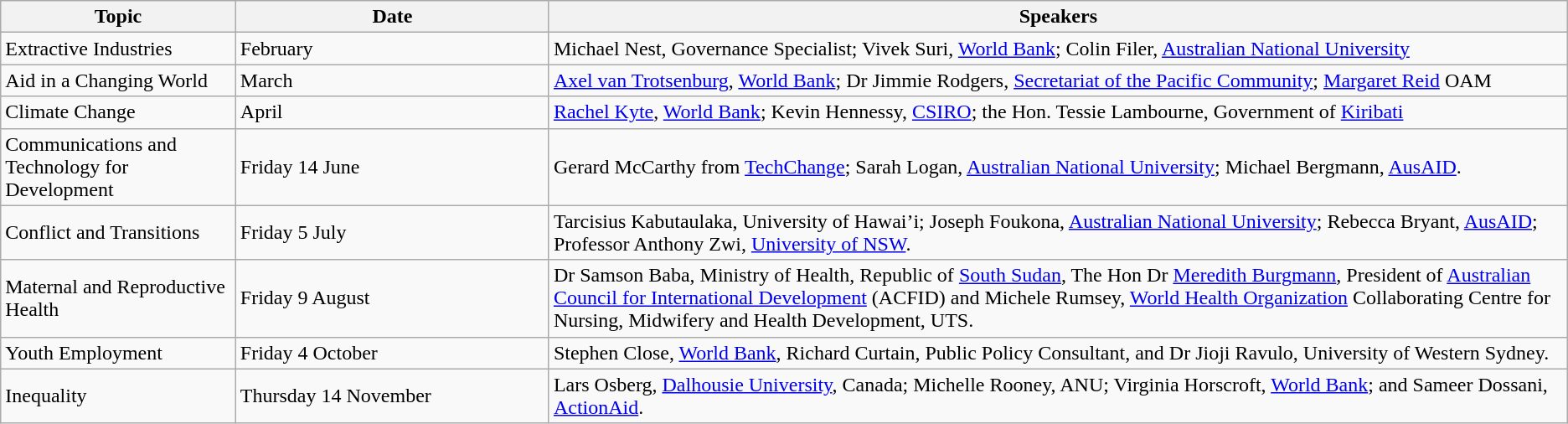<table class="wikitable" border="1">
<tr>
<th width=15%>Topic</th>
<th width=20%>Date</th>
<th width=65%>Speakers</th>
</tr>
<tr>
<td>Extractive Industries</td>
<td>February</td>
<td>Michael Nest, Governance Specialist; Vivek Suri, <a href='#'>World Bank</a>; Colin Filer, <a href='#'>Australian National University</a></td>
</tr>
<tr>
<td>Aid in a Changing World</td>
<td>March</td>
<td><a href='#'>Axel van Trotsenburg</a>, <a href='#'>World Bank</a>; Dr Jimmie Rodgers, <a href='#'>Secretariat of the Pacific Community</a>; <a href='#'>Margaret Reid</a> OAM</td>
</tr>
<tr>
<td>Climate Change</td>
<td>April</td>
<td><a href='#'>Rachel Kyte</a>, <a href='#'>World Bank</a>; Kevin Hennessy, <a href='#'>CSIRO</a>; the Hon. Tessie Lambourne, Government of <a href='#'>Kiribati</a></td>
</tr>
<tr>
<td>Communications and Technology for Development</td>
<td>Friday 14 June</td>
<td>Gerard McCarthy from <a href='#'>TechChange</a>; Sarah Logan, <a href='#'>Australian National University</a>; Michael Bergmann, <a href='#'>AusAID</a>.</td>
</tr>
<tr>
<td>Conflict and Transitions</td>
<td>Friday 5 July</td>
<td>Tarcisius Kabutaulaka, University of Hawai’i; Joseph Foukona, <a href='#'>Australian National University</a>; Rebecca Bryant,  <a href='#'>AusAID</a>; Professor Anthony Zwi, <a href='#'>University of NSW</a>.</td>
</tr>
<tr>
<td>Maternal and Reproductive Health</td>
<td>Friday 9 August</td>
<td>Dr Samson Baba, Ministry of Health, Republic of <a href='#'>South Sudan</a>, The Hon Dr <a href='#'>Meredith Burgmann</a>, President of <a href='#'>Australian Council for International Development</a> (ACFID) and Michele Rumsey, <a href='#'>World Health Organization</a> Collaborating Centre for Nursing, Midwifery and Health Development, UTS.</td>
</tr>
<tr>
<td>Youth Employment</td>
<td>Friday 4 October</td>
<td>Stephen Close, <a href='#'>World Bank</a>, Richard Curtain, Public Policy Consultant, and Dr Jioji Ravulo, University of Western Sydney.</td>
</tr>
<tr>
<td>Inequality</td>
<td>Thursday 14 November</td>
<td>Lars Osberg, <a href='#'>Dalhousie University</a>, Canada; Michelle Rooney, ANU; Virginia Horscroft, <a href='#'>World Bank</a>; and Sameer Dossani, <a href='#'>ActionAid</a>.</td>
</tr>
</table>
